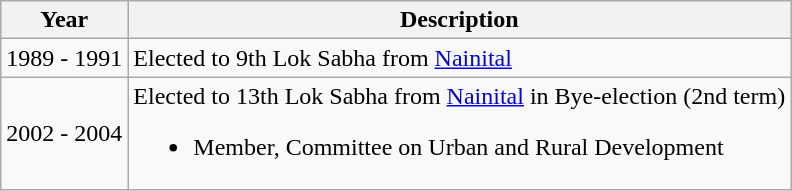<table class="wikitable">
<tr>
<th>Year</th>
<th>Description</th>
</tr>
<tr>
<td>1989 - 1991</td>
<td>Elected to 9th Lok Sabha from <a href='#'>Nainital</a></td>
</tr>
<tr>
<td>2002 - 2004</td>
<td>Elected to 13th Lok Sabha from <a href='#'>Nainital</a> in Bye-election (2nd term)<br><ul><li>Member, Committee on Urban and Rural Development</li></ul></td>
</tr>
</table>
